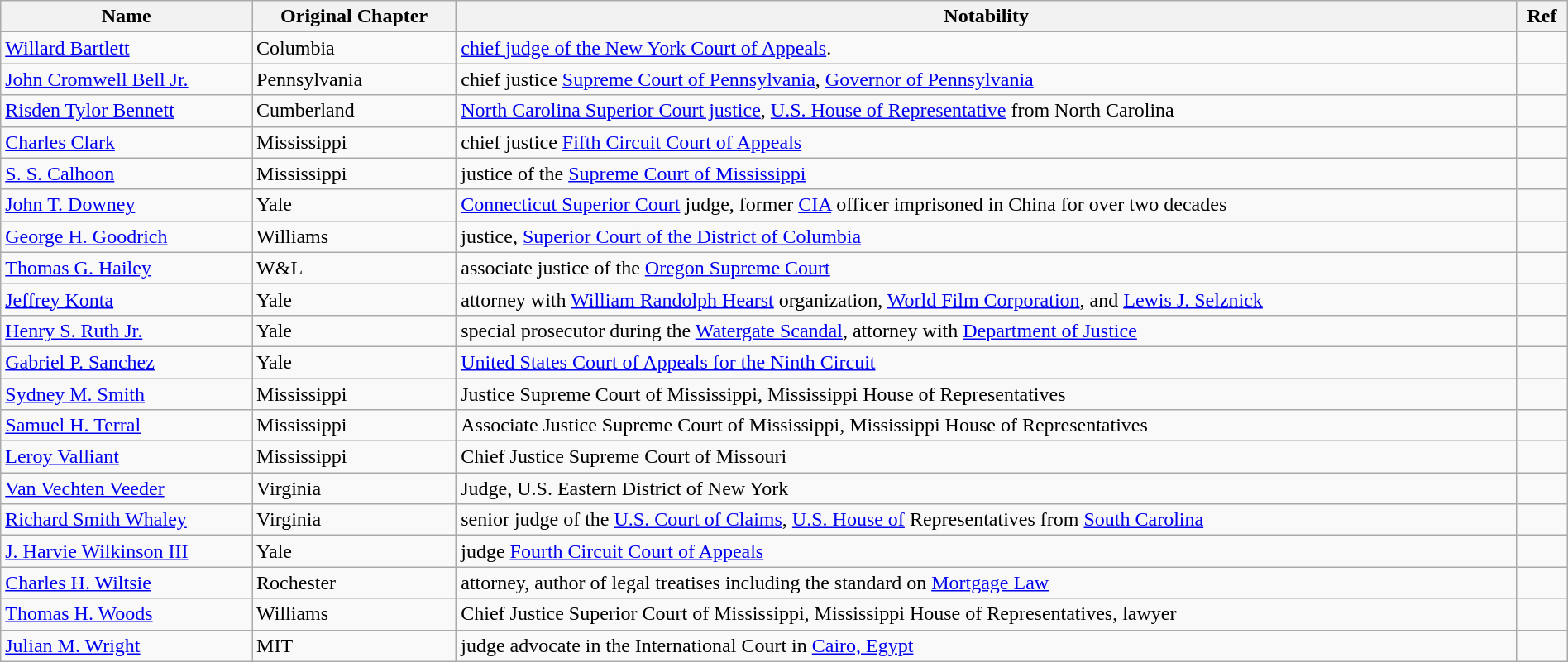<table class="sortable wikitable" style="width:100%;">
<tr>
<th>Name</th>
<th>Original Chapter</th>
<th>Notability</th>
<th>Ref</th>
</tr>
<tr>
<td><a href='#'>Willard Bartlett</a></td>
<td>Columbia</td>
<td><a href='#'>chief judge of the New York Court of Appeals</a>.</td>
<td></td>
</tr>
<tr>
<td><a href='#'>John Cromwell Bell Jr.</a></td>
<td>Pennsylvania</td>
<td>chief justice <a href='#'>Supreme Court of Pennsylvania</a>, <a href='#'>Governor of Pennsylvania</a></td>
<td></td>
</tr>
<tr>
<td><a href='#'>Risden Tylor Bennett</a></td>
<td>Cumberland</td>
<td><a href='#'>North Carolina Superior Court justice</a>, <a href='#'>U.S. House of Representative</a> from North Carolina</td>
<td></td>
</tr>
<tr>
<td><a href='#'>Charles Clark</a></td>
<td>Mississippi</td>
<td>chief justice <a href='#'>Fifth Circuit Court of Appeals</a></td>
<td></td>
</tr>
<tr>
<td><a href='#'>S. S. Calhoon</a></td>
<td>Mississippi</td>
<td>justice of the <a href='#'>Supreme Court of Mississippi</a></td>
<td></td>
</tr>
<tr>
<td><a href='#'>John T. Downey</a></td>
<td>Yale</td>
<td><a href='#'>Connecticut Superior Court</a> judge, former <a href='#'>CIA</a> officer imprisoned in China for over two decades</td>
<td></td>
</tr>
<tr>
<td><a href='#'>George H. Goodrich</a></td>
<td>Williams</td>
<td>justice, <a href='#'>Superior Court of the District of Columbia</a></td>
<td></td>
</tr>
<tr>
<td><a href='#'>Thomas G. Hailey</a></td>
<td>W&L</td>
<td>associate justice of the <a href='#'>Oregon Supreme Court</a></td>
<td></td>
</tr>
<tr>
<td><a href='#'>Jeffrey Konta</a></td>
<td>Yale</td>
<td>attorney with <a href='#'>William Randolph Hearst</a> organization, <a href='#'>World Film Corporation</a>, and <a href='#'>Lewis J. Selznick</a></td>
<td></td>
</tr>
<tr>
<td><a href='#'>Henry S. Ruth Jr.</a></td>
<td>Yale</td>
<td>special prosecutor during the <a href='#'>Watergate Scandal</a>, attorney with <a href='#'>Department of Justice</a></td>
<td></td>
</tr>
<tr>
<td><a href='#'>Gabriel P. Sanchez</a></td>
<td>Yale</td>
<td><a href='#'>United States Court of Appeals for the Ninth Circuit</a></td>
<td></td>
</tr>
<tr>
<td><a href='#'>Sydney M. Smith</a></td>
<td>Mississippi</td>
<td>Justice Supreme Court of Mississippi, Mississippi House of Representatives</td>
<td></td>
</tr>
<tr>
<td><a href='#'>Samuel H. Terral</a></td>
<td>Mississippi</td>
<td>Associate Justice Supreme Court of Mississippi, Mississippi House of Representatives</td>
<td></td>
</tr>
<tr>
<td><a href='#'>Leroy Valliant</a></td>
<td>Mississippi</td>
<td>Chief Justice Supreme Court of Missouri</td>
<td></td>
</tr>
<tr>
<td><a href='#'>Van Vechten Veeder</a></td>
<td>Virginia</td>
<td>Judge, U.S. Eastern District of New York</td>
<td></td>
</tr>
<tr>
<td><a href='#'>Richard Smith Whaley</a></td>
<td>Virginia</td>
<td>senior judge of the <a href='#'>U.S. Court of Claims</a>, <a href='#'>U.S. House of</a> Representatives from <a href='#'>South Carolina</a></td>
<td></td>
</tr>
<tr>
<td><a href='#'>J. Harvie Wilkinson III</a></td>
<td>Yale</td>
<td>judge <a href='#'>Fourth Circuit Court of Appeals</a></td>
<td></td>
</tr>
<tr>
<td><a href='#'>Charles H. Wiltsie</a></td>
<td>Rochester</td>
<td>attorney, author of legal treatises including the standard on <a href='#'>Mortgage Law</a></td>
<td></td>
</tr>
<tr>
<td><a href='#'>Thomas H. Woods</a></td>
<td>Williams</td>
<td>Chief Justice Superior Court of Mississippi, Mississippi House of Representatives, lawyer</td>
<td></td>
</tr>
<tr>
<td><a href='#'>Julian M. Wright</a></td>
<td>MIT</td>
<td>judge advocate in the International Court in <a href='#'>Cairo, Egypt</a></td>
<td></td>
</tr>
</table>
